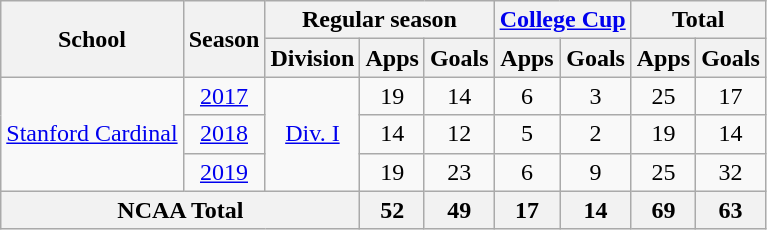<table class="wikitable" style="text-align: center;">
<tr>
<th rowspan=2>School</th>
<th rowspan=2>Season</th>
<th colspan=3>Regular season</th>
<th colspan=2><a href='#'>College Cup</a></th>
<th colspan=2>Total</th>
</tr>
<tr>
<th>Division</th>
<th>Apps</th>
<th>Goals</th>
<th>Apps</th>
<th>Goals</th>
<th>Apps</th>
<th>Goals</th>
</tr>
<tr>
<td rowspan=3><a href='#'>Stanford Cardinal</a></td>
<td><a href='#'>2017</a></td>
<td rowspan=3><a href='#'>Div. I</a></td>
<td>19</td>
<td>14</td>
<td>6</td>
<td>3</td>
<td>25</td>
<td>17</td>
</tr>
<tr>
<td><a href='#'>2018</a></td>
<td>14</td>
<td>12</td>
<td>5</td>
<td>2</td>
<td>19</td>
<td>14</td>
</tr>
<tr>
<td><a href='#'>2019</a></td>
<td>19</td>
<td>23</td>
<td>6</td>
<td>9</td>
<td>25</td>
<td>32</td>
</tr>
<tr>
<th colspan=3>NCAA Total</th>
<th>52</th>
<th>49</th>
<th>17</th>
<th>14</th>
<th>69</th>
<th>63</th>
</tr>
</table>
